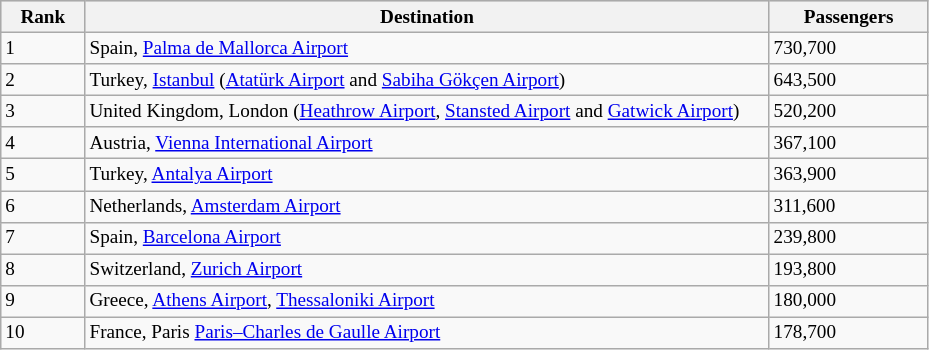<table class="wikitable sortable" style="font-size: 80%" width=align=>
<tr style="background:lightgrey;">
<th style="width:50px">Rank</th>
<th style="width:450px">Destination</th>
<th style="width:100px">Passengers</th>
</tr>
<tr>
<td>1</td>
<td> Spain, <a href='#'>Palma de Mallorca Airport</a></td>
<td> 730,700</td>
</tr>
<tr>
<td>2</td>
<td> Turkey, <a href='#'>Istanbul</a> (<a href='#'>Atatürk Airport</a> and <a href='#'>Sabiha Gökçen Airport</a>)</td>
<td> 643,500</td>
</tr>
<tr>
<td>3</td>
<td> United Kingdom, London (<a href='#'>Heathrow Airport</a>, <a href='#'>Stansted Airport</a> and <a href='#'>Gatwick Airport</a>)</td>
<td> 520,200</td>
</tr>
<tr>
<td>4</td>
<td> Austria, <a href='#'>Vienna International Airport</a></td>
<td> 367,100</td>
</tr>
<tr>
<td>5</td>
<td> Turkey, <a href='#'>Antalya Airport</a></td>
<td> 363,900</td>
</tr>
<tr>
<td>6</td>
<td> Netherlands, <a href='#'>Amsterdam Airport</a></td>
<td> 311,600</td>
</tr>
<tr>
<td>7</td>
<td> Spain, <a href='#'>Barcelona Airport</a></td>
<td> 239,800</td>
</tr>
<tr>
<td>8</td>
<td> Switzerland, <a href='#'>Zurich Airport</a></td>
<td> 193,800</td>
</tr>
<tr>
<td>9</td>
<td> Greece, <a href='#'>Athens Airport</a>, <a href='#'>Thessaloniki Airport</a></td>
<td> 180,000</td>
</tr>
<tr>
<td>10</td>
<td> France, Paris <a href='#'>Paris–Charles de Gaulle Airport</a></td>
<td> 178,700</td>
</tr>
</table>
